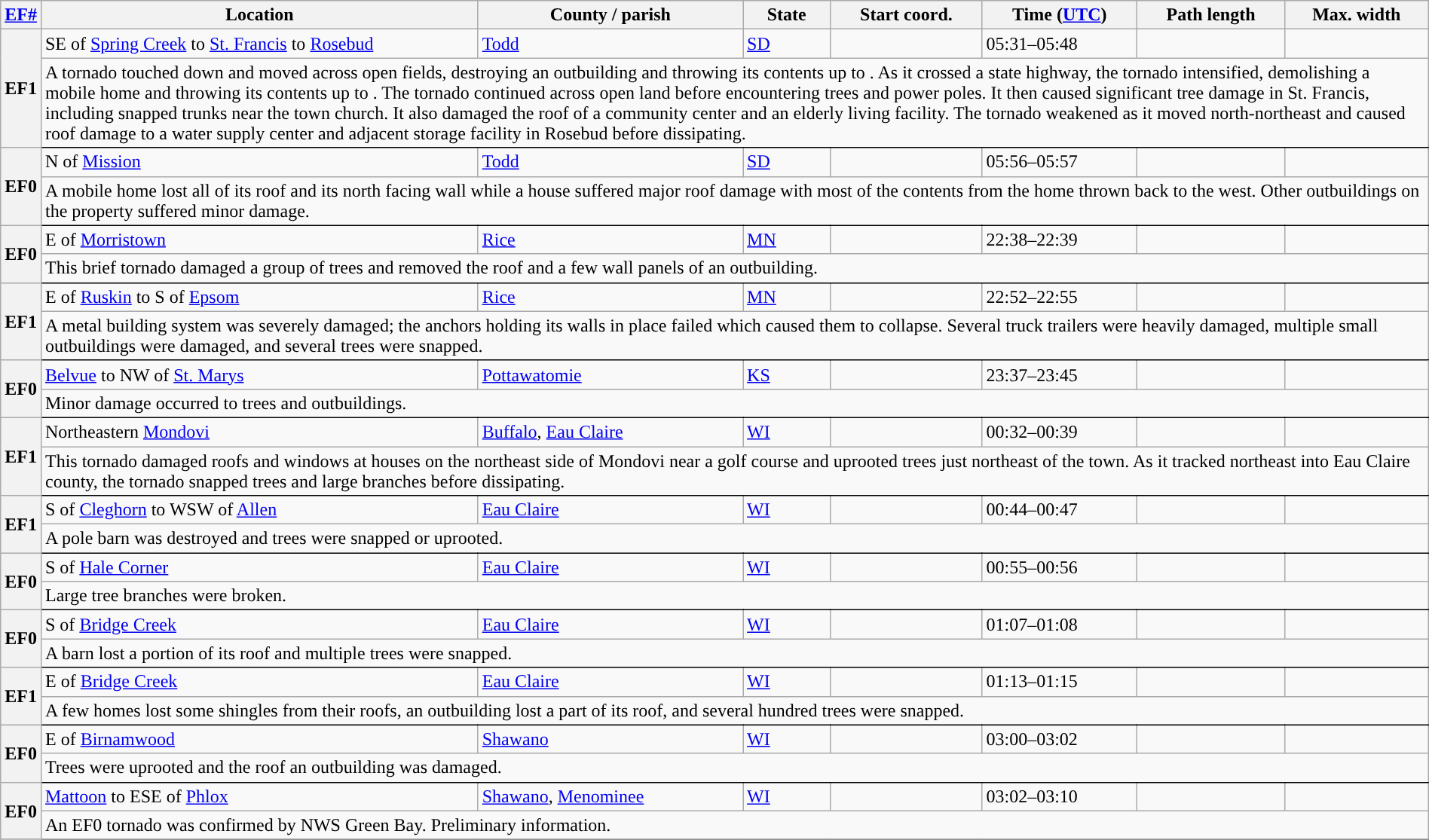<table class="wikitable sortable" style="width:100%;">
<tr>
<th scope="col" width="2%" align="center"><a href='#'>EF#</a></th>
<th scope="col" align="center" class="unsortable">Location</th>
<th scope="col" align="center" class="unsortable">County / parish</th>
<th scope="col" align="center">State</th>
<th scope="col" align="center">Start coord.</th>
<th scope="col" align="center">Time (<a href='#'>UTC</a>)</th>
<th scope="col" align="center">Path length</th>
<th scope="col" align="center">Max. width</th>
</tr>
<tr>
<th scope="row" rowspan="2" style="background-color:#">EF1</th>
<td>SE of <a href='#'>Spring Creek</a> to <a href='#'>St. Francis</a> to <a href='#'>Rosebud</a></td>
<td><a href='#'>Todd</a></td>
<td><a href='#'>SD</a></td>
<td></td>
<td>05:31–05:48</td>
<td></td>
<td></td>
</tr>
<tr class="expand-child">
<td colspan="8" style=" border-bottom: 1px solid black;">A tornado touched down and moved across open fields, destroying an outbuilding and throwing its contents up to . As it crossed a state highway, the tornado intensified, demolishing a mobile home and throwing its contents up to . The tornado continued across open land before encountering trees and power poles. It then caused significant tree damage in St. Francis, including snapped trunks near the town church. It also damaged the roof of a community center and an elderly living facility. The tornado weakened as it moved north-northeast and caused roof damage to a water supply center and adjacent storage facility in Rosebud before dissipating.</td>
</tr>
<tr>
<th scope="row" rowspan="2" style="background-color:#">EF0</th>
<td>N of <a href='#'>Mission</a></td>
<td><a href='#'>Todd</a></td>
<td><a href='#'>SD</a></td>
<td></td>
<td>05:56–05:57</td>
<td></td>
<td></td>
</tr>
<tr class="expand-child">
<td colspan="8" style=" border-bottom: 1px solid black;">A mobile home lost all of its roof and its north facing wall while a house suffered major roof damage with most of the contents from the home thrown back to the west. Other outbuildings on the property suffered minor damage.</td>
</tr>
<tr>
<th scope="row" rowspan="2" style="background-color:#">EF0</th>
<td>E of <a href='#'>Morristown</a></td>
<td><a href='#'>Rice</a></td>
<td><a href='#'>MN</a></td>
<td></td>
<td>22:38–22:39</td>
<td></td>
<td></td>
</tr>
<tr class="expand-child">
<td colspan="8" style=" border-bottom: 1px solid black;">This brief tornado damaged a group of trees and removed the roof and a few wall panels of an outbuilding.</td>
</tr>
<tr>
<th scope="row" rowspan="2" style="background-color:#">EF1</th>
<td>E of <a href='#'>Ruskin</a> to S of <a href='#'>Epsom</a></td>
<td><a href='#'>Rice</a></td>
<td><a href='#'>MN</a></td>
<td></td>
<td>22:52–22:55</td>
<td></td>
<td></td>
</tr>
<tr class="expand-child">
<td colspan="8" style=" border-bottom: 1px solid black;">A metal building system was severely damaged; the anchors holding its walls in place failed which caused them to collapse. Several truck trailers were heavily damaged, multiple small outbuildings were damaged, and several trees were snapped.</td>
</tr>
<tr>
<th scope="row" rowspan="2" style="background-color:#">EF0</th>
<td><a href='#'>Belvue</a> to NW of <a href='#'>St. Marys</a></td>
<td><a href='#'>Pottawatomie</a></td>
<td><a href='#'>KS</a></td>
<td></td>
<td>23:37–23:45</td>
<td></td>
<td></td>
</tr>
<tr class="expand-child">
<td colspan="8" style=" border-bottom: 1px solid black;">Minor damage occurred to trees and outbuildings.</td>
</tr>
<tr>
<th scope="row" rowspan="2" style="background-color:#">EF1</th>
<td>Northeastern <a href='#'>Mondovi</a></td>
<td><a href='#'>Buffalo</a>, <a href='#'>Eau Claire</a></td>
<td><a href='#'>WI</a></td>
<td></td>
<td>00:32–00:39</td>
<td></td>
<td></td>
</tr>
<tr class="expand-child">
<td colspan="8" style=" border-bottom: 1px solid black;">This tornado damaged roofs and windows at houses on the northeast side of Mondovi near a golf course and uprooted trees just northeast of the town. As it tracked northeast into Eau Claire county, the tornado snapped trees and large branches before dissipating.</td>
</tr>
<tr>
<th scope="row" rowspan="2" style="background-color:#">EF1</th>
<td>S of <a href='#'>Cleghorn</a> to WSW of <a href='#'>Allen</a></td>
<td><a href='#'>Eau Claire</a></td>
<td><a href='#'>WI</a></td>
<td></td>
<td>00:44–00:47</td>
<td></td>
<td></td>
</tr>
<tr class="expand-child">
<td colspan="8" style=" border-bottom: 1px solid black;">A pole barn was destroyed and trees were snapped or uprooted.</td>
</tr>
<tr>
<th scope="row" rowspan="2" style="background-color:#">EF0</th>
<td>S of <a href='#'>Hale Corner</a></td>
<td><a href='#'>Eau Claire</a></td>
<td><a href='#'>WI</a></td>
<td></td>
<td>00:55–00:56</td>
<td></td>
<td></td>
</tr>
<tr class="expand-child">
<td colspan="8" style=" border-bottom: 1px solid black;">Large tree branches were broken.</td>
</tr>
<tr>
<th scope="row" rowspan="2" style="background-color:#">EF0</th>
<td>S of <a href='#'>Bridge Creek</a></td>
<td><a href='#'>Eau Claire</a></td>
<td><a href='#'>WI</a></td>
<td></td>
<td>01:07–01:08</td>
<td></td>
<td></td>
</tr>
<tr class="expand-child">
<td colspan="8" style=" border-bottom: 1px solid black;">A barn lost a portion of its roof and multiple trees were snapped.</td>
</tr>
<tr>
<th scope="row" rowspan="2" style="background-color:#">EF1</th>
<td>E of <a href='#'>Bridge Creek</a></td>
<td><a href='#'>Eau Claire</a></td>
<td><a href='#'>WI</a></td>
<td></td>
<td>01:13–01:15</td>
<td></td>
<td></td>
</tr>
<tr class="expand-child">
<td colspan="8" style=" border-bottom: 1px solid black;">A few homes lost some shingles from their roofs, an outbuilding lost a part of its roof, and several hundred trees were snapped.</td>
</tr>
<tr>
<th scope="row" rowspan="2" style="background-color:#">EF0</th>
<td>E of <a href='#'>Birnamwood</a></td>
<td><a href='#'>Shawano</a></td>
<td><a href='#'>WI</a></td>
<td></td>
<td>03:00–03:02</td>
<td></td>
<td></td>
</tr>
<tr class="expand-child">
<td colspan="8" style=" border-bottom: 1px solid black;">Trees were uprooted and the roof an outbuilding was damaged.</td>
</tr>
<tr>
<th scope="row" rowspan="2" style="background-color:#">EF0</th>
<td><a href='#'>Mattoon</a> to ESE of <a href='#'>Phlox</a></td>
<td><a href='#'>Shawano</a>, <a href='#'>Menominee</a></td>
<td><a href='#'>WI</a></td>
<td></td>
<td>03:02–03:10</td>
<td></td>
<td></td>
</tr>
<tr class="expand-child">
<td colspan="8" style=" border-bottom: 1px solid black;">An EF0 tornado was confirmed by NWS Green Bay. Preliminary information.</td>
</tr>
<tr>
</tr>
</table>
